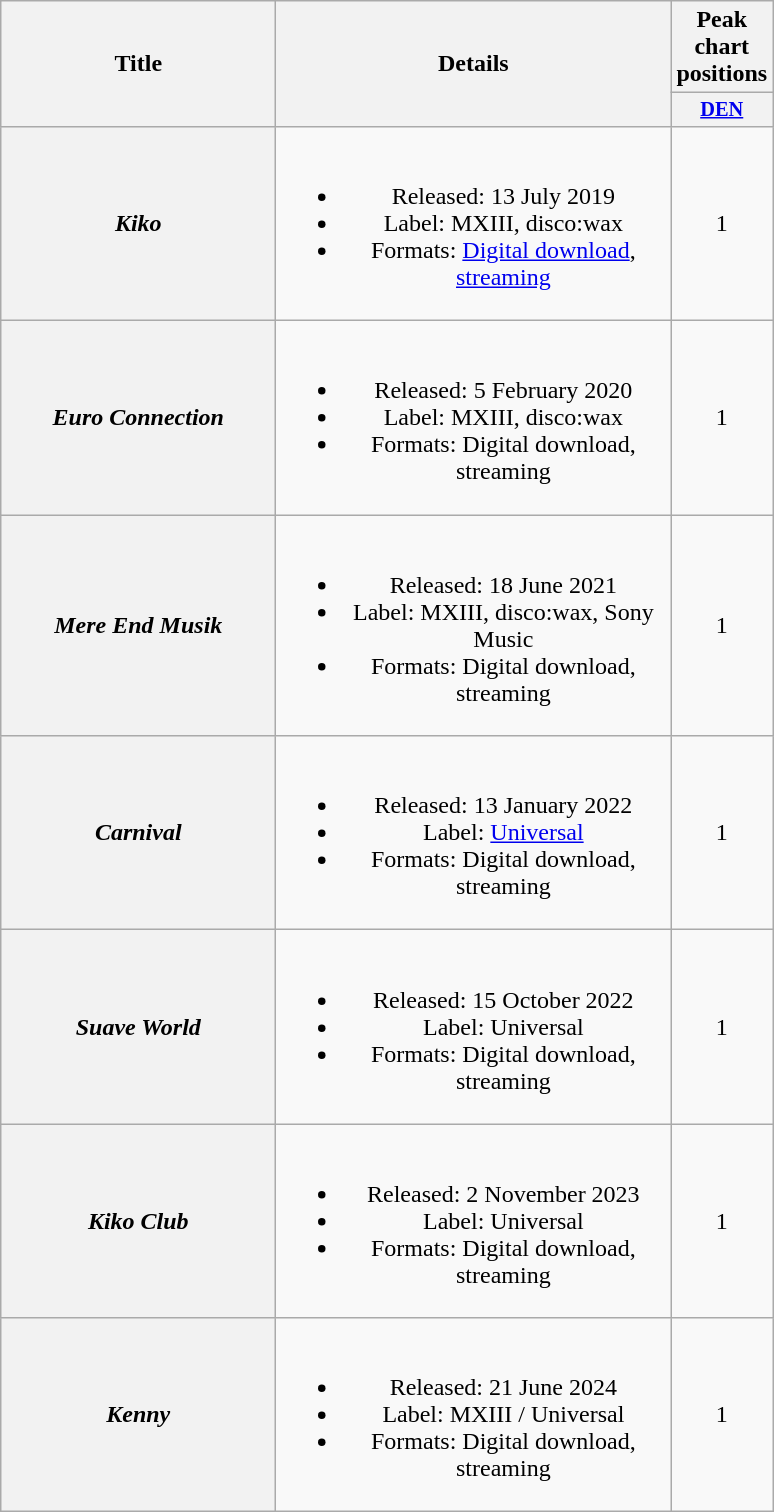<table class="wikitable plainrowheaders" style="text-align:center;" border="1">
<tr>
<th scope="col" rowspan="2" style="width:11em;">Title</th>
<th scope="col" rowspan="2" style="width:16em;">Details</th>
<th scope="col" colspan="1">Peak chart positions</th>
</tr>
<tr>
<th scope="col" style="width:3em;font-size:85%;"><a href='#'>DEN</a><br></th>
</tr>
<tr>
<th scope="row"><em>Kiko</em></th>
<td><br><ul><li>Released: 13 July 2019</li><li>Label: MXIII, disco:wax</li><li>Formats: <a href='#'>Digital download</a>, <a href='#'>streaming</a></li></ul></td>
<td>1</td>
</tr>
<tr>
<th scope="row"><em>Euro Connection</em><br></th>
<td><br><ul><li>Released: 5 February 2020</li><li>Label: MXIII, disco:wax</li><li>Formats: Digital download, streaming</li></ul></td>
<td>1</td>
</tr>
<tr>
<th scope="row"><em>Mere End Musik</em><br></th>
<td><br><ul><li>Released: 18 June 2021</li><li>Label: MXIII, disco:wax, Sony Music</li><li>Formats: Digital download, streaming</li></ul></td>
<td>1</td>
</tr>
<tr>
<th scope="row"><em>Carnival</em></th>
<td><br><ul><li>Released: 13 January 2022</li><li>Label: <a href='#'>Universal</a></li><li>Formats: Digital download, streaming</li></ul></td>
<td>1</td>
</tr>
<tr>
<th scope="row"><em>Suave World</em></th>
<td><br><ul><li>Released: 15 October 2022</li><li>Label: Universal</li><li>Formats: Digital download, streaming</li></ul></td>
<td>1</td>
</tr>
<tr>
<th scope="row"><em>Kiko Club</em></th>
<td><br><ul><li>Released: 2 November 2023</li><li>Label: Universal</li><li>Formats: Digital download, streaming</li></ul></td>
<td>1</td>
</tr>
<tr>
<th scope="row"><em>Kenny</em><br></th>
<td><br><ul><li>Released: 21 June 2024</li><li>Label: MXIII / Universal</li><li>Formats: Digital download, streaming</li></ul></td>
<td>1</td>
</tr>
</table>
